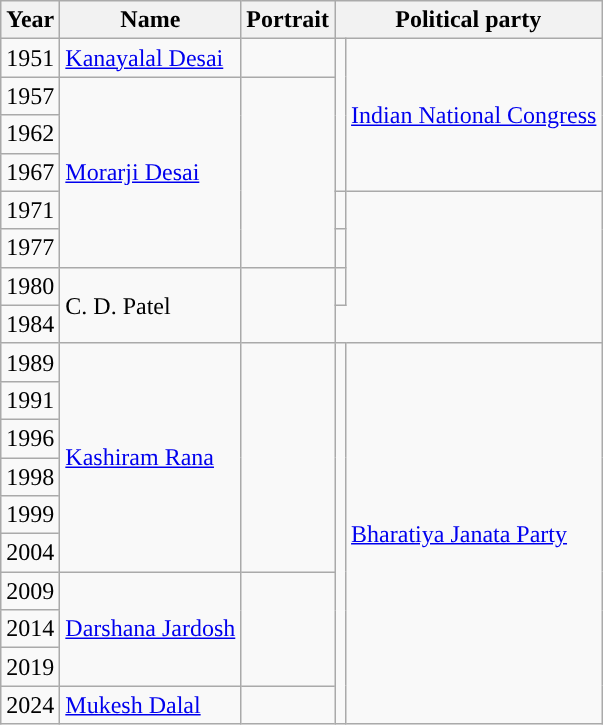<table class="wikitable sortable">
<tr>
<th>Year</th>
<th>Name</th>
<th>Portrait</th>
<th colspan="2">Political party</th>
</tr>
<tr>
<td>1951</td>
<td><a href='#'>Kanayalal Desai</a></td>
<td></td>
<td rowspan="4" style="background-color: "></td>
<td rowspan="4""><a href='#'>Indian National Congress</a></td>
</tr>
<tr>
<td>1957</td>
<td rowspan="5"><a href='#'>Morarji Desai</a></td>
<td rowspan="5"></td>
</tr>
<tr>
<td>1962</td>
</tr>
<tr>
<td>1967</td>
</tr>
<tr>
<td>1971</td>
<td></td>
</tr>
<tr>
<td>1977</td>
<td></td>
</tr>
<tr>
<td>1980</td>
<td rowspan="2">C. D. Patel</td>
<td Rowspan=2></td>
<td></td>
</tr>
<tr>
<td>1984</td>
</tr>
<tr>
<td>1989</td>
<td rowspan="6"><a href='#'>Kashiram Rana</a></td>
<td rowspan="6"></td>
<td rowspan="10" style="background-color: "></td>
<td rowspan = 10><a href='#'>Bharatiya Janata Party</a></td>
</tr>
<tr>
<td>1991</td>
</tr>
<tr>
<td>1996</td>
</tr>
<tr>
<td>1998</td>
</tr>
<tr>
<td>1999</td>
</tr>
<tr>
<td>2004</td>
</tr>
<tr>
<td>2009</td>
<td rowspan="3"><a href='#'>Darshana Jardosh</a></td>
<td rowspan="3"></td>
</tr>
<tr>
<td>2014</td>
</tr>
<tr>
<td>2019</td>
</tr>
<tr>
<td>2024</td>
<td><a href='#'>Mukesh Dalal</a></td>
<td></td>
</tr>
</table>
